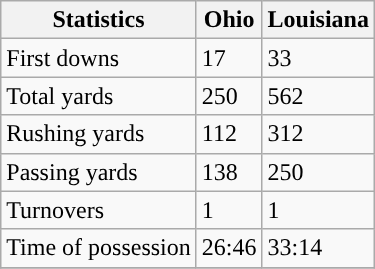<table class="wikitable">
<tr>
<th>Statistics</th>
<th>Ohio</th>
<th>Louisiana</th>
</tr>
<tr>
<td>First downs</td>
<td>17</td>
<td>33</td>
</tr>
<tr>
<td>Total yards</td>
<td>250</td>
<td>562</td>
</tr>
<tr>
<td>Rushing yards</td>
<td>112</td>
<td>312</td>
</tr>
<tr>
<td>Passing yards</td>
<td>138</td>
<td>250</td>
</tr>
<tr>
<td>Turnovers</td>
<td>1</td>
<td>1</td>
</tr>
<tr>
<td>Time of possession</td>
<td>26:46</td>
<td>33:14</td>
</tr>
<tr>
</tr>
</table>
